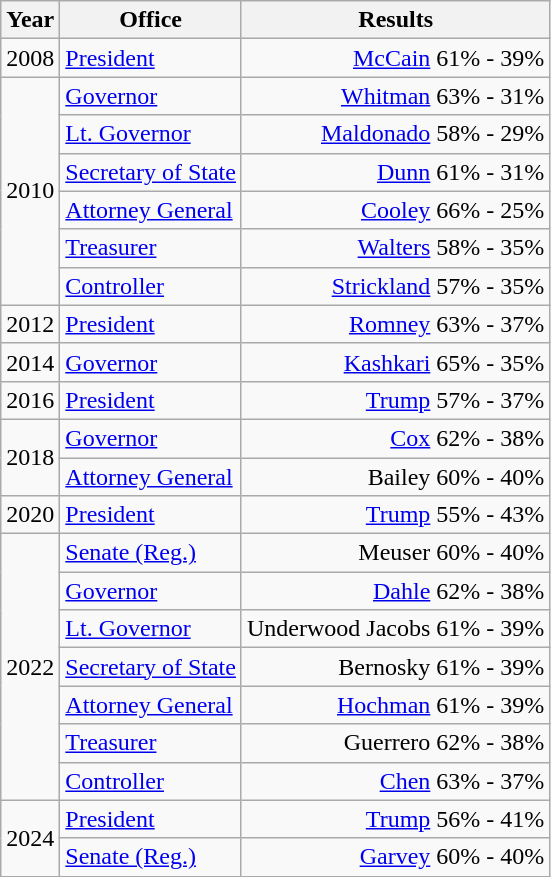<table class=wikitable>
<tr>
<th>Year</th>
<th>Office</th>
<th>Results</th>
</tr>
<tr>
<td>2008</td>
<td><a href='#'>President</a></td>
<td align="right" ><a href='#'>McCain</a> 61% - 39%</td>
</tr>
<tr>
<td rowspan=6>2010</td>
<td><a href='#'>Governor</a></td>
<td align="right" ><a href='#'>Whitman</a> 63% - 31%</td>
</tr>
<tr>
<td><a href='#'>Lt. Governor</a></td>
<td align="right" ><a href='#'>Maldonado</a> 58% - 29%</td>
</tr>
<tr>
<td><a href='#'>Secretary of State</a></td>
<td align="right" ><a href='#'>Dunn</a> 61% - 31%</td>
</tr>
<tr>
<td><a href='#'>Attorney General</a></td>
<td align="right" ><a href='#'>Cooley</a> 66% - 25%</td>
</tr>
<tr>
<td><a href='#'>Treasurer</a></td>
<td align="right" ><a href='#'>Walters</a> 58% - 35%</td>
</tr>
<tr>
<td><a href='#'>Controller</a></td>
<td align="right" ><a href='#'>Strickland</a> 57% - 35%</td>
</tr>
<tr>
<td>2012</td>
<td><a href='#'>President</a></td>
<td align="right" ><a href='#'>Romney</a> 63% - 37%</td>
</tr>
<tr>
<td>2014</td>
<td><a href='#'>Governor</a></td>
<td align="right" ><a href='#'>Kashkari</a> 65% - 35%</td>
</tr>
<tr>
<td>2016</td>
<td><a href='#'>President</a></td>
<td align="right" ><a href='#'>Trump</a> 57% - 37%</td>
</tr>
<tr>
<td rowspan=2>2018</td>
<td><a href='#'>Governor</a></td>
<td align="right" ><a href='#'>Cox</a> 62% - 38%</td>
</tr>
<tr>
<td><a href='#'>Attorney General</a></td>
<td align="right" >Bailey 60% - 40%</td>
</tr>
<tr>
<td>2020</td>
<td><a href='#'>President</a></td>
<td align="right" ><a href='#'>Trump</a> 55% - 43%</td>
</tr>
<tr>
<td rowspan=7>2022</td>
<td><a href='#'>Senate (Reg.)</a></td>
<td align="right" >Meuser 60% - 40%</td>
</tr>
<tr>
<td><a href='#'>Governor</a></td>
<td align="right" ><a href='#'>Dahle</a> 62% - 38%</td>
</tr>
<tr>
<td><a href='#'>Lt. Governor</a></td>
<td align="right" >Underwood Jacobs 61% - 39%</td>
</tr>
<tr>
<td><a href='#'>Secretary of State</a></td>
<td align="right" >Bernosky 61% - 39%</td>
</tr>
<tr>
<td><a href='#'>Attorney General</a></td>
<td align="right" ><a href='#'>Hochman</a> 61% - 39%</td>
</tr>
<tr>
<td><a href='#'>Treasurer</a></td>
<td align="right" >Guerrero 62% - 38%</td>
</tr>
<tr>
<td><a href='#'>Controller</a></td>
<td align="right" ><a href='#'>Chen</a> 63% - 37%</td>
</tr>
<tr>
<td rowspan=2>2024</td>
<td><a href='#'>President</a></td>
<td align="right" ><a href='#'>Trump</a> 56% - 41%</td>
</tr>
<tr>
<td><a href='#'>Senate (Reg.)</a></td>
<td align="right" ><a href='#'>Garvey</a> 60% - 40%</td>
</tr>
</table>
